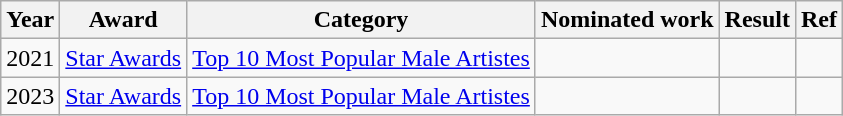<table class="wikitable sortable">
<tr>
<th>Year</th>
<th>Award</th>
<th>Category</th>
<th>Nominated work</th>
<th>Result</th>
<th class="unsortable">Ref</th>
</tr>
<tr>
<td>2021</td>
<td><a href='#'>Star Awards</a></td>
<td><a href='#'>Top 10 Most Popular Male Artistes</a></td>
<td></td>
<td></td>
<td></td>
</tr>
<tr>
<td>2023</td>
<td><a href='#'>Star Awards</a></td>
<td><a href='#'>Top 10 Most Popular Male Artistes</a></td>
<td></td>
<td></td>
<td></td>
</tr>
</table>
